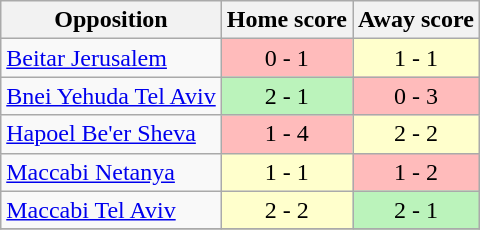<table class="wikitable" style="text-align: center">
<tr>
<th>Opposition</th>
<th>Home score</th>
<th>Away score</th>
</tr>
<tr>
<td align=left><a href='#'>Beitar Jerusalem</a></td>
<td bgcolor=#FFBBBB>0 - 1</td>
<td bgcolor=#FFFFCC>1 - 1</td>
</tr>
<tr>
<td align=left><a href='#'>Bnei Yehuda Tel Aviv</a></td>
<td bgcolor=#BBF3BB>2 - 1</td>
<td bgcolor=#FFBBBB>0 - 3</td>
</tr>
<tr>
<td align=left><a href='#'>Hapoel Be'er Sheva</a></td>
<td bgcolor=#FFBBBB>1 - 4</td>
<td bgcolor=#FFFFCC>2 - 2</td>
</tr>
<tr>
<td align=left><a href='#'>Maccabi Netanya</a></td>
<td bgcolor=#FFFFCC>1 - 1</td>
<td bgcolor=#FFBBBB>1 - 2</td>
</tr>
<tr>
<td align=left><a href='#'>Maccabi Tel Aviv</a></td>
<td bgcolor=#FFFFCC>2 - 2</td>
<td bgcolor=#BBF3BB>2 - 1</td>
</tr>
<tr>
</tr>
</table>
